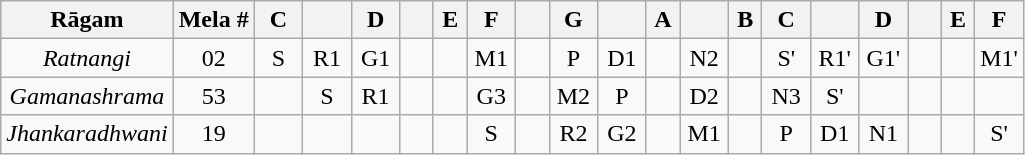<table class="wikitable" style="text-align:center">
<tr>
<th>Rāgam</th>
<th>Mela #</th>
<th>C</th>
<th></th>
<th>D</th>
<th></th>
<th>E</th>
<th>F</th>
<th></th>
<th>G</th>
<th></th>
<th>A</th>
<th></th>
<th>B</th>
<th>C</th>
<th></th>
<th>D</th>
<th></th>
<th>E</th>
<th>F</th>
</tr>
<tr>
<td><em>Ratnangi</em></td>
<td>02</td>
<td width="25px">S</td>
<td width="25px">R1</td>
<td width="25px">G1</td>
<td width="15px"></td>
<td width="15px"></td>
<td width="25px">M1</td>
<td width="15px"></td>
<td width="25px">P</td>
<td width="25px">D1</td>
<td width="15px"></td>
<td width="25px">N2</td>
<td width="15px"></td>
<td width="25px">S'</td>
<td width="25px">R1'</td>
<td width="25px">G1'</td>
<td width="15px"></td>
<td width="15px"></td>
<td width="25px">M1'</td>
</tr>
<tr>
<td><em>Gamanashrama</em></td>
<td>53</td>
<td></td>
<td>S</td>
<td>R1</td>
<td></td>
<td></td>
<td>G3</td>
<td></td>
<td>M2</td>
<td>P</td>
<td></td>
<td>D2</td>
<td></td>
<td>N3</td>
<td>S'</td>
<td></td>
<td></td>
<td></td>
<td></td>
</tr>
<tr>
<td><em>Jhankaradhwani</em></td>
<td>19</td>
<td></td>
<td></td>
<td></td>
<td></td>
<td></td>
<td>S</td>
<td></td>
<td>R2</td>
<td>G2</td>
<td></td>
<td>M1</td>
<td></td>
<td>P</td>
<td>D1</td>
<td>N1</td>
<td></td>
<td></td>
<td>S'</td>
</tr>
</table>
